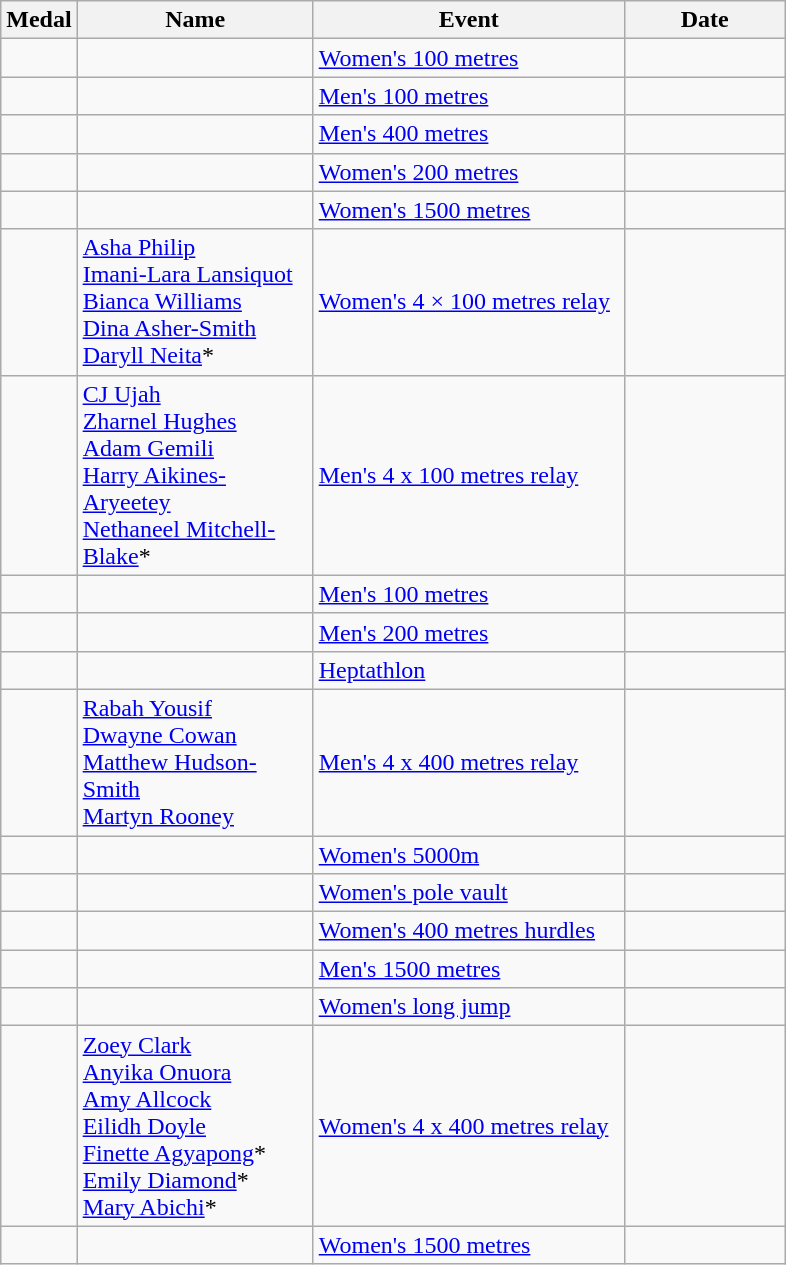<table class="wikitable sortable" style="font-size:100%">
<tr>
<th>Medal</th>
<th width=150>Name</th>
<th width=200>Event</th>
<th width=100>Date</th>
</tr>
<tr>
<td></td>
<td></td>
<td><a href='#'>Women's 100 metres</a></td>
<td></td>
</tr>
<tr>
<td></td>
<td></td>
<td><a href='#'>Men's 100 metres</a></td>
<td></td>
</tr>
<tr>
<td></td>
<td></td>
<td><a href='#'>Men's 400 metres</a></td>
<td></td>
</tr>
<tr>
<td></td>
<td></td>
<td><a href='#'>Women's 200 metres</a></td>
<td></td>
</tr>
<tr>
<td></td>
<td></td>
<td><a href='#'>Women's 1500 metres</a></td>
<td></td>
</tr>
<tr>
<td></td>
<td><a href='#'>Asha Philip</a><br><a href='#'>Imani-Lara Lansiquot</a><br><a href='#'>Bianca Williams</a><br><a href='#'>Dina Asher-Smith</a><br><a href='#'>Daryll Neita</a>*</td>
<td><a href='#'>Women's 4 × 100 metres relay</a></td>
<td></td>
</tr>
<tr>
<td></td>
<td><a href='#'>CJ Ujah</a><br><a href='#'>Zharnel Hughes</a><br><a href='#'>Adam Gemili</a><br><a href='#'>Harry Aikines-Aryeetey</a><br><a href='#'>Nethaneel Mitchell-Blake</a>*</td>
<td><a href='#'>Men's 4 x 100 metres relay</a></td>
<td></td>
</tr>
<tr>
<td></td>
<td></td>
<td><a href='#'>Men's 100 metres</a></td>
<td></td>
</tr>
<tr>
<td></td>
<td></td>
<td><a href='#'>Men's 200 metres</a></td>
<td></td>
</tr>
<tr>
<td></td>
<td></td>
<td><a href='#'>Heptathlon</a></td>
<td></td>
</tr>
<tr>
<td></td>
<td><a href='#'>Rabah Yousif</a><br><a href='#'>Dwayne Cowan</a><br><a href='#'>Matthew Hudson-Smith</a><br><a href='#'>Martyn Rooney</a></td>
<td><a href='#'>Men's 4 x 400 metres relay</a></td>
<td></td>
</tr>
<tr>
<td></td>
<td></td>
<td><a href='#'>Women's 5000m</a></td>
<td></td>
</tr>
<tr>
<td></td>
<td></td>
<td><a href='#'>Women's pole vault</a></td>
<td></td>
</tr>
<tr>
<td></td>
<td></td>
<td><a href='#'>Women's 400 metres hurdles</a></td>
<td></td>
</tr>
<tr>
<td></td>
<td></td>
<td><a href='#'>Men's 1500 metres</a></td>
<td></td>
</tr>
<tr>
<td></td>
<td></td>
<td><a href='#'>Women's long jump</a></td>
<td></td>
</tr>
<tr>
<td></td>
<td><a href='#'>Zoey Clark</a><br><a href='#'>Anyika Onuora</a><br><a href='#'>Amy Allcock</a><br><a href='#'>Eilidh Doyle</a><br><a href='#'>Finette Agyapong</a>*<br><a href='#'>Emily Diamond</a>*<br><a href='#'>Mary Abichi</a>*</td>
<td><a href='#'>Women's 4 x 400 metres relay</a></td>
<td></td>
</tr>
<tr>
<td></td>
<td></td>
<td><a href='#'>Women's 1500 metres</a></td>
<td></td>
</tr>
</table>
